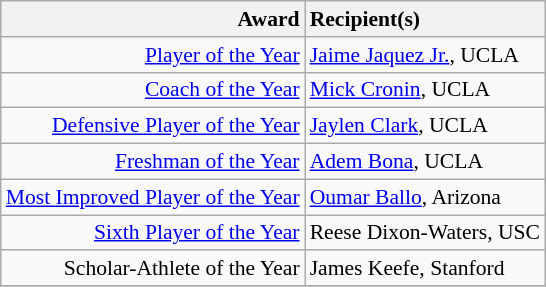<table class="wikitable" style="white-space:nowrap; font-size:90%;">
<tr>
<th style="text-align:right;">Award</th>
<th style="text-align:left;">Recipient(s)</th>
</tr>
<tr>
<td style="text-align:right;"><a href='#'>Player of the Year</a></td>
<td style="text-align:left;"><a href='#'>Jaime Jaquez Jr.</a>, UCLA</td>
</tr>
<tr>
<td style="text-align:right;"><a href='#'>Coach of the Year</a></td>
<td style="text-align:left;"><a href='#'>Mick Cronin</a>, UCLA</td>
</tr>
<tr>
<td style="text-align:right;"><a href='#'>Defensive Player of the Year</a></td>
<td style="text-align:left;"><a href='#'>Jaylen Clark</a>, UCLA</td>
</tr>
<tr>
<td style="text-align:right;"><a href='#'>Freshman of the Year</a></td>
<td style="text-align:left;"><a href='#'>Adem Bona</a>, UCLA</td>
</tr>
<tr>
<td style="text-align:right;"><a href='#'>Most Improved Player of the Year</a></td>
<td style="text-align:left;"><a href='#'>Oumar Ballo</a>, Arizona</td>
</tr>
<tr>
<td style="text-align:right;"><a href='#'>Sixth Player of the Year</a></td>
<td style="text-align:left;">Reese Dixon-Waters, USC</td>
</tr>
<tr>
<td style="text-align:right;">Scholar-Athlete of the Year</td>
<td style="text-align:left;">James Keefe, Stanford</td>
</tr>
<tr>
</tr>
</table>
